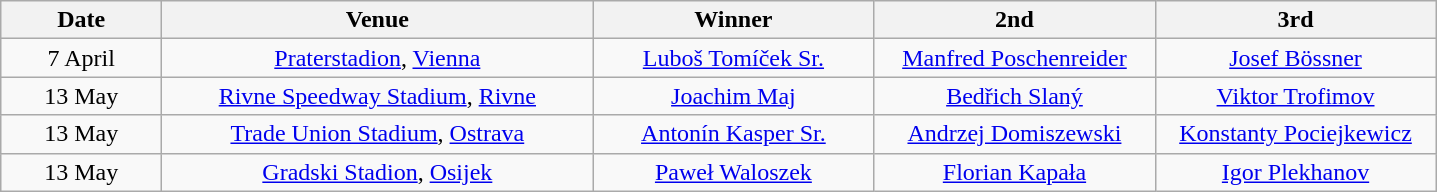<table class="wikitable" style="text-align:center">
<tr>
<th width=100>Date</th>
<th width=280>Venue</th>
<th width=180>Winner</th>
<th width=180>2nd</th>
<th width=180>3rd</th>
</tr>
<tr>
<td align=center>7 April</td>
<td> <a href='#'>Praterstadion</a>, <a href='#'>Vienna</a></td>
<td> <a href='#'>Luboš Tomíček Sr.</a></td>
<td> <a href='#'>Manfred Poschenreider</a></td>
<td> <a href='#'>Josef Bössner</a></td>
</tr>
<tr>
<td align=center>13 May</td>
<td> <a href='#'>Rivne Speedway Stadium</a>, <a href='#'>Rivne</a></td>
<td> <a href='#'>Joachim Maj</a></td>
<td> <a href='#'>Bedřich Slaný</a></td>
<td> <a href='#'>Viktor Trofimov</a></td>
</tr>
<tr>
<td align=center>13 May</td>
<td> <a href='#'>Trade Union Stadium</a>, <a href='#'>Ostrava</a></td>
<td> <a href='#'>Antonín Kasper Sr.</a></td>
<td> <a href='#'>Andrzej Domiszewski</a></td>
<td> <a href='#'>Konstanty Pociejkewicz</a></td>
</tr>
<tr>
<td align=center>13 May</td>
<td> <a href='#'>Gradski Stadion</a>, <a href='#'>Osijek</a></td>
<td> <a href='#'>Paweł Waloszek</a></td>
<td> <a href='#'>Florian Kapała</a></td>
<td> <a href='#'>Igor Plekhanov</a></td>
</tr>
</table>
